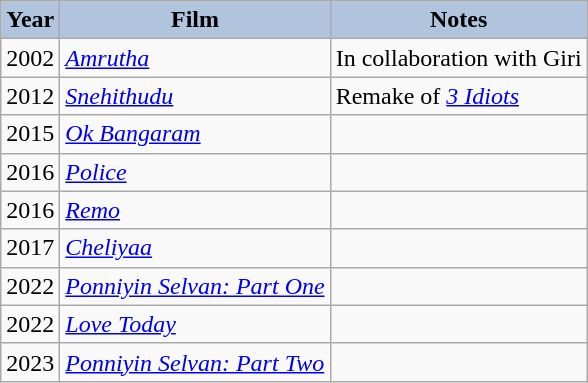<table class="wikitable">
<tr style="text-align:center;">
<th style="text-align:center; background:#b0c4de;">Year</th>
<th style="text-align:center; background:#b0c4de;">Film</th>
<th style="text-align:center; background:#b0c4de;">Notes</th>
</tr>
<tr>
<td>2002</td>
<td><em><a href='#'>Amrutha</a></em></td>
<td>In collaboration with Giri</td>
</tr>
<tr>
<td>2012</td>
<td><em><a href='#'>Snehithudu</a></em></td>
<td>Remake of <em><a href='#'>3 Idiots</a></em></td>
</tr>
<tr>
<td>2015</td>
<td><em><a href='#'>Ok Bangaram</a></em></td>
<td></td>
</tr>
<tr>
<td>2016</td>
<td><em><a href='#'>Police</a></em></td>
<td></td>
</tr>
<tr>
<td>2016</td>
<td><em><a href='#'>Remo</a></em></td>
<td></td>
</tr>
<tr>
<td>2017</td>
<td><em><a href='#'>Cheliyaa</a></em></td>
<td></td>
</tr>
<tr>
<td>2022</td>
<td><em><a href='#'> Ponniyin Selvan: Part One</a></em></td>
<td></td>
</tr>
<tr>
<td>2022</td>
<td><em><a href='#'>Love Today</a></em></td>
<td></td>
</tr>
<tr>
<td>2023</td>
<td><em><a href='#'>Ponniyin Selvan: Part Two</a></em></td>
<td></td>
</tr>
</table>
